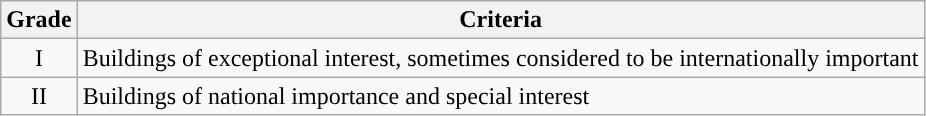<table class="wikitable">
<tr>
<th>Grade</th>
<th>Criteria</th>
</tr>
<tr>
<td align="center" >I</td>
<td>Buildings of exceptional interest, sometimes considered to be internationally important</td>
</tr>
<tr>
<td align="center" >II</td>
<td>Buildings of national importance and special interest</td>
</tr>
</table>
